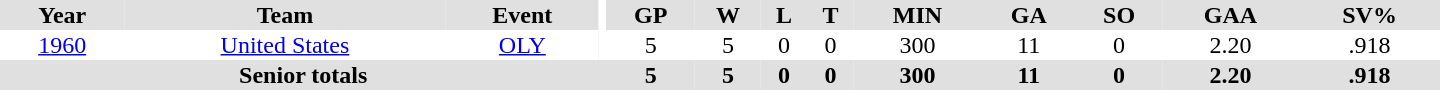<table border="0" cellpadding="1" cellspacing="0" ID="Table3" style="text-align:center; width:60em">
<tr ALIGN="center" bgcolor="#e0e0e0">
<th>Year</th>
<th>Team</th>
<th>Event</th>
<th rowspan="99" bgcolor="#ffffff"></th>
<th>GP</th>
<th>W</th>
<th>L</th>
<th>T</th>
<th>MIN</th>
<th>GA</th>
<th>SO</th>
<th>GAA</th>
<th>SV%</th>
</tr>
<tr>
<td><a href='#'>1960</a></td>
<td><a href='#'>United States</a></td>
<td><a href='#'>OLY</a></td>
<td>5</td>
<td>5</td>
<td>0</td>
<td>0</td>
<td>300</td>
<td>11</td>
<td>0</td>
<td>2.20</td>
<td>.918</td>
</tr>
<tr bgcolor="#e0e0e0">
<th colspan=4>Senior totals</th>
<th>5</th>
<th>5</th>
<th>0</th>
<th>0</th>
<th>300</th>
<th>11</th>
<th>0</th>
<th>2.20</th>
<th>.918</th>
</tr>
</table>
